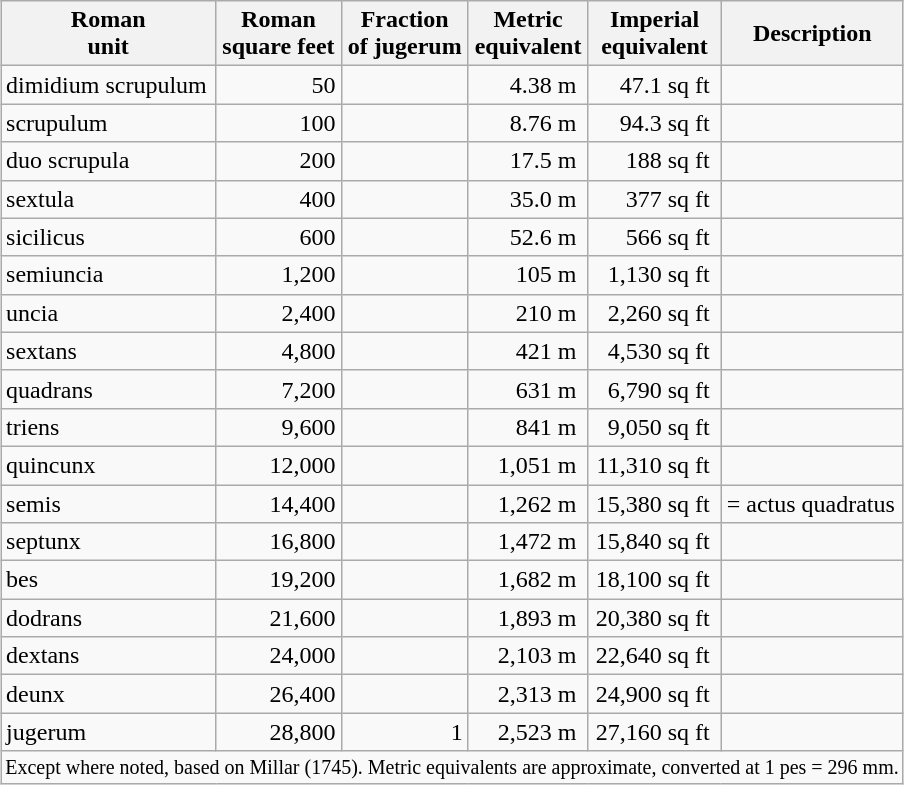<table class="wikitable" style="margin: 1em auto 1em auto">
<tr>
<th>Roman<br>unit</th>
<th>Roman<br>square feet</th>
<th>Fraction<br>of jugerum</th>
<th>Metric<br>equivalent</th>
<th>Imperial<br>equivalent</th>
<th>Description</th>
</tr>
<tr>
<td>dimidium scrupulum</td>
<td align="right">50</td>
<td align="right"></td>
<td align="right">4.38 m </td>
<td align="right">47.1 sq ft </td>
<td></td>
</tr>
<tr>
<td>scrupulum</td>
<td align="right">100</td>
<td align="right"></td>
<td align="right">8.76 m </td>
<td align="right">94.3 sq ft </td>
<td></td>
</tr>
<tr>
<td>duo scrupula</td>
<td align="right">200</td>
<td align="right"></td>
<td align="right">17.5 m </td>
<td align="right">188 sq ft </td>
<td></td>
</tr>
<tr>
<td>sextula</td>
<td align="right">400</td>
<td align="right"></td>
<td align="right">35.0 m </td>
<td align="right">377 sq ft </td>
<td></td>
</tr>
<tr>
<td>sicilicus</td>
<td align="right">600</td>
<td align="right"></td>
<td align="right">52.6 m </td>
<td align="right">566 sq ft </td>
<td></td>
</tr>
<tr>
<td>semiuncia</td>
<td align="right">1,200</td>
<td align="right"></td>
<td align="right">105 m </td>
<td align="right">1,130 sq ft </td>
<td></td>
</tr>
<tr>
<td>uncia</td>
<td align="right">2,400</td>
<td align="right"></td>
<td align="right">210 m </td>
<td align="right">2,260 sq ft </td>
<td></td>
</tr>
<tr>
<td>sextans</td>
<td align="right">4,800</td>
<td align="right"></td>
<td align="right">421 m </td>
<td align="right">4,530 sq ft </td>
<td></td>
</tr>
<tr>
<td>quadrans</td>
<td align="right">7,200</td>
<td align="right"></td>
<td align="right">631 m </td>
<td align="right">6,790 sq ft </td>
<td></td>
</tr>
<tr>
<td>triens</td>
<td align="right">9,600</td>
<td align="right"></td>
<td align="right">841 m </td>
<td align="right">9,050 sq ft </td>
<td></td>
</tr>
<tr>
<td>quincunx</td>
<td align="right">12,000</td>
<td align="right"></td>
<td align="right">1,051 m </td>
<td align="right">11,310 sq ft </td>
<td></td>
</tr>
<tr>
<td>semis</td>
<td align="right">14,400</td>
<td align="right"></td>
<td align="right">1,262 m </td>
<td align="right">15,380 sq ft </td>
<td>= actus quadratus</td>
</tr>
<tr>
<td>septunx</td>
<td align="right">16,800</td>
<td align="right"></td>
<td align="right">1,472 m </td>
<td align="right">15,840 sq ft </td>
<td></td>
</tr>
<tr>
<td>bes</td>
<td align="right">19,200</td>
<td align="right"></td>
<td align="right">1,682 m </td>
<td align="right">18,100 sq ft </td>
<td></td>
</tr>
<tr>
<td>dodrans</td>
<td align="right">21,600</td>
<td align="right"></td>
<td align="right">1,893 m </td>
<td align="right">20,380 sq ft </td>
<td></td>
</tr>
<tr>
<td>dextans</td>
<td align="right">24,000</td>
<td align="right"></td>
<td align="right">2,103 m </td>
<td align="right">22,640 sq ft </td>
<td></td>
</tr>
<tr>
<td>deunx</td>
<td align="right">26,400</td>
<td align="right"></td>
<td align="right">2,313 m </td>
<td align="right">24,900 sq ft </td>
<td></td>
</tr>
<tr>
<td>jugerum</td>
<td align="right">28,800</td>
<td align="right">1</td>
<td align="right">2,523 m </td>
<td align="right">27,160 sq ft </td>
<td></td>
</tr>
<tr>
<td colspan=6 style= "font-size:smaller">Except where noted, based on Millar (1745). Metric equivalents are approximate, converted at 1 pes = 296 mm.</td>
</tr>
</table>
